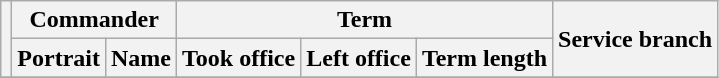<table class="wikitable sortable">
<tr>
<th rowspan=2></th>
<th colspan=2>Commander</th>
<th colspan=3>Term</th>
<th rowspan=2>Service branch</th>
</tr>
<tr>
<th>Portrait</th>
<th>Name</th>
<th>Took office</th>
<th>Left office</th>
<th>Term length</th>
</tr>
<tr>
</tr>
</table>
